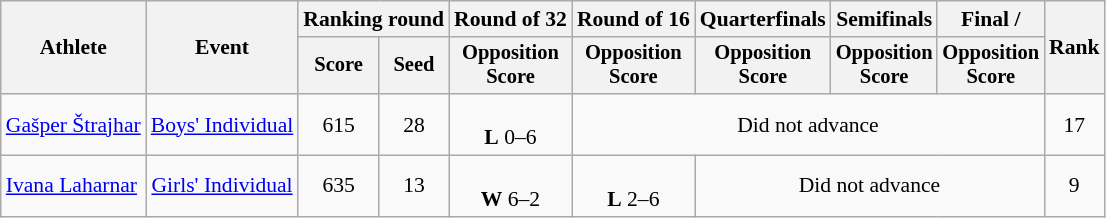<table class="wikitable" style="font-size:90%;">
<tr>
<th rowspan="2">Athlete</th>
<th rowspan="2">Event</th>
<th colspan="2">Ranking round</th>
<th>Round of 32</th>
<th>Round of 16</th>
<th>Quarterfinals</th>
<th>Semifinals</th>
<th>Final / </th>
<th rowspan=2>Rank</th>
</tr>
<tr style="font-size:95%">
<th>Score</th>
<th>Seed</th>
<th>Opposition<br>Score</th>
<th>Opposition<br>Score</th>
<th>Opposition<br>Score</th>
<th>Opposition<br>Score</th>
<th>Opposition<br>Score</th>
</tr>
<tr align=center>
<td align=left><a href='#'>Gašper Štrajhar</a></td>
<td><a href='#'>Boys' Individual</a></td>
<td>615</td>
<td>28</td>
<td><br><strong>L</strong> 0–6</td>
<td colspan=4>Did not advance</td>
<td>17</td>
</tr>
<tr align=center>
<td align=left><a href='#'>Ivana Laharnar</a></td>
<td><a href='#'>Girls' Individual</a></td>
<td>635</td>
<td>13</td>
<td><br><strong>W</strong> 6–2</td>
<td><br><strong>L</strong> 2–6</td>
<td colspan=3>Did not advance</td>
<td>9</td>
</tr>
</table>
